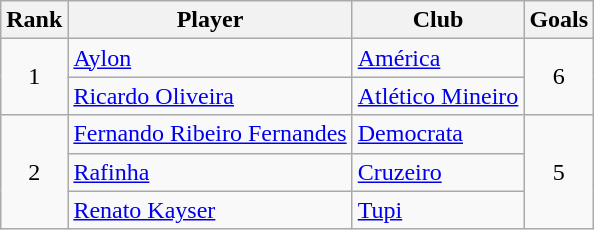<table class="wikitable sortable" style="text-align:center">
<tr>
<th>Rank</th>
<th>Player</th>
<th>Club</th>
<th>Goals</th>
</tr>
<tr>
<td rowspan="2">1</td>
<td align="left"> <a href='#'>Aylon</a></td>
<td align="left"><a href='#'>América</a></td>
<td rowspan="2">6</td>
</tr>
<tr>
<td align="left"> <a href='#'>Ricardo Oliveira</a></td>
<td align="left"><a href='#'>Atlético Mineiro</a></td>
</tr>
<tr>
<td rowspan="3">2</td>
<td align="left"> <a href='#'>Fernando Ribeiro Fernandes</a></td>
<td align="left"><a href='#'>Democrata</a></td>
<td rowspan="3">5</td>
</tr>
<tr>
<td align="left"> <a href='#'>Rafinha</a></td>
<td align="left"><a href='#'>Cruzeiro</a></td>
</tr>
<tr>
<td align="left"> <a href='#'>Renato Kayser</a></td>
<td align="left"><a href='#'>Tupi</a></td>
</tr>
</table>
